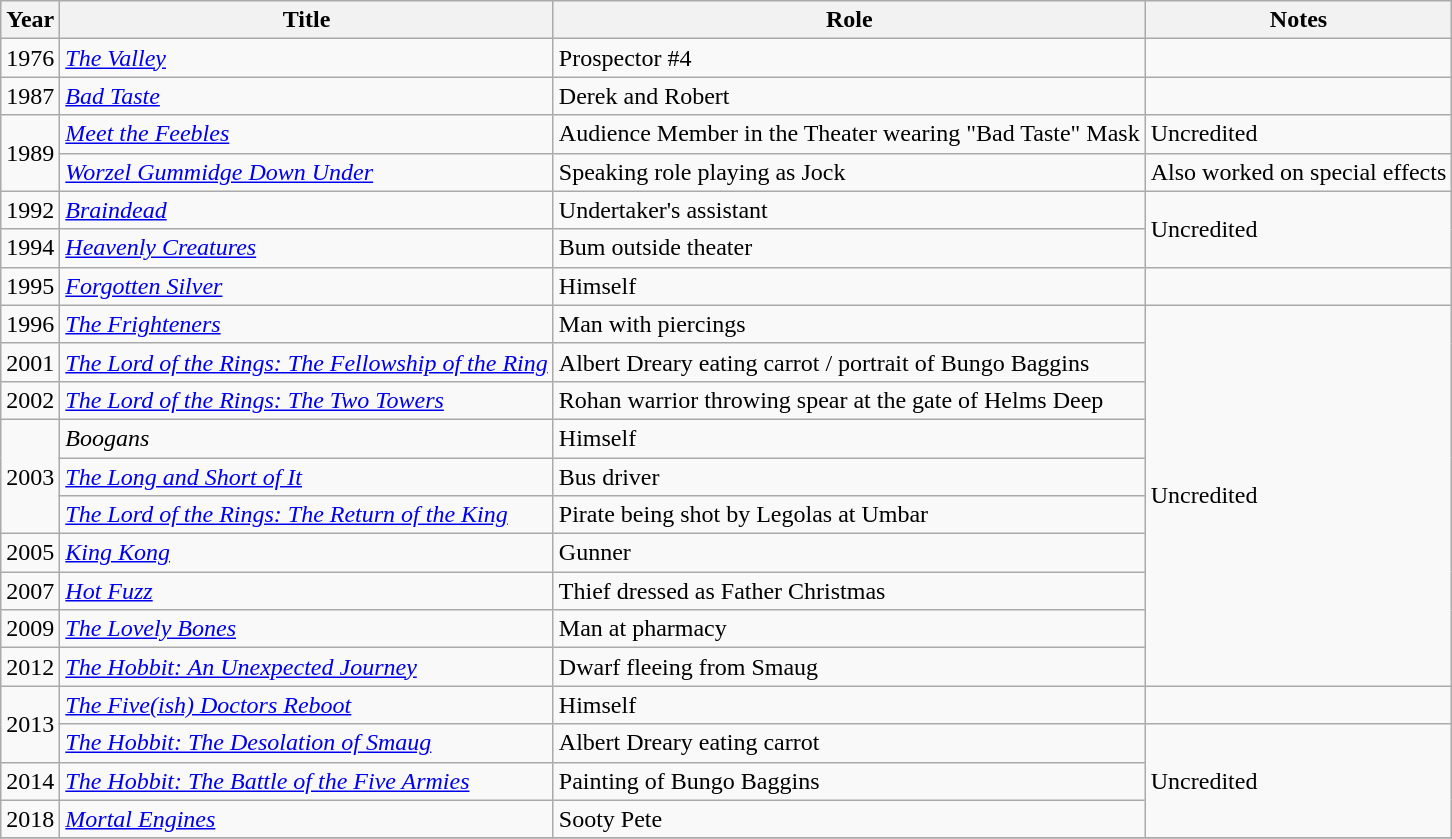<table class="wikitable">
<tr>
<th>Year</th>
<th>Title</th>
<th>Role</th>
<th>Notes</th>
</tr>
<tr>
<td>1976</td>
<td><em><a href='#'>The Valley</a></em></td>
<td>Prospector #4</td>
<td></td>
</tr>
<tr>
<td>1987</td>
<td><em><a href='#'>Bad Taste</a></em></td>
<td>Derek and Robert</td>
<td></td>
</tr>
<tr>
<td rowspan=2>1989</td>
<td><em><a href='#'>Meet the Feebles</a></em></td>
<td>Audience Member in the Theater wearing "Bad Taste" Mask</td>
<td>Uncredited</td>
</tr>
<tr>
<td><em><a href='#'>Worzel Gummidge Down Under</a></em></td>
<td>Speaking role playing as Jock</td>
<td>Also worked on special effects</td>
</tr>
<tr>
<td>1992</td>
<td><em><a href='#'>Braindead</a></em></td>
<td>Undertaker's assistant</td>
<td rowspan=2>Uncredited</td>
</tr>
<tr>
<td>1994</td>
<td><em><a href='#'>Heavenly Creatures</a></em></td>
<td>Bum outside theater</td>
</tr>
<tr>
<td>1995</td>
<td><em><a href='#'>Forgotten Silver</a></em></td>
<td>Himself</td>
<td></td>
</tr>
<tr>
<td>1996</td>
<td><em><a href='#'>The Frighteners</a></em></td>
<td>Man with piercings</td>
<td rowspan="10">Uncredited</td>
</tr>
<tr>
<td>2001</td>
<td><em><a href='#'>The Lord of the Rings: The Fellowship of the Ring</a></em></td>
<td>Albert Dreary eating carrot / portrait of Bungo Baggins</td>
</tr>
<tr>
<td>2002</td>
<td><em><a href='#'>The Lord of the Rings: The Two Towers</a></em></td>
<td>Rohan warrior throwing spear at the gate of Helms Deep</td>
</tr>
<tr>
<td rowspan=3>2003</td>
<td><em>Boogans</em></td>
<td>Himself</td>
</tr>
<tr>
<td><em><a href='#'>The Long and Short of It</a></em></td>
<td>Bus driver</td>
</tr>
<tr>
<td><em><a href='#'>The Lord of the Rings: The Return of the King</a></em></td>
<td>Pirate being shot by Legolas at Umbar</td>
</tr>
<tr>
<td>2005</td>
<td><em><a href='#'>King Kong</a></em></td>
<td>Gunner</td>
</tr>
<tr>
<td>2007</td>
<td><em><a href='#'>Hot Fuzz</a></em></td>
<td>Thief dressed as Father Christmas</td>
</tr>
<tr>
<td>2009</td>
<td><em><a href='#'>The Lovely Bones</a></em></td>
<td>Man at pharmacy</td>
</tr>
<tr>
<td>2012</td>
<td><em><a href='#'>The Hobbit: An Unexpected Journey</a></em></td>
<td>Dwarf fleeing from Smaug</td>
</tr>
<tr>
<td rowspan=2>2013</td>
<td><em><a href='#'>The Five(ish) Doctors Reboot</a></em></td>
<td>Himself</td>
<td></td>
</tr>
<tr>
<td><em><a href='#'>The Hobbit: The Desolation of Smaug</a></em></td>
<td>Albert Dreary eating carrot</td>
<td rowspan=3>Uncredited</td>
</tr>
<tr>
<td>2014</td>
<td><em><a href='#'>The Hobbit: The Battle of the Five Armies</a></em></td>
<td>Painting of Bungo Baggins</td>
</tr>
<tr>
<td>2018</td>
<td><em><a href='#'>Mortal Engines</a></em></td>
<td>Sooty Pete</td>
</tr>
<tr>
</tr>
</table>
